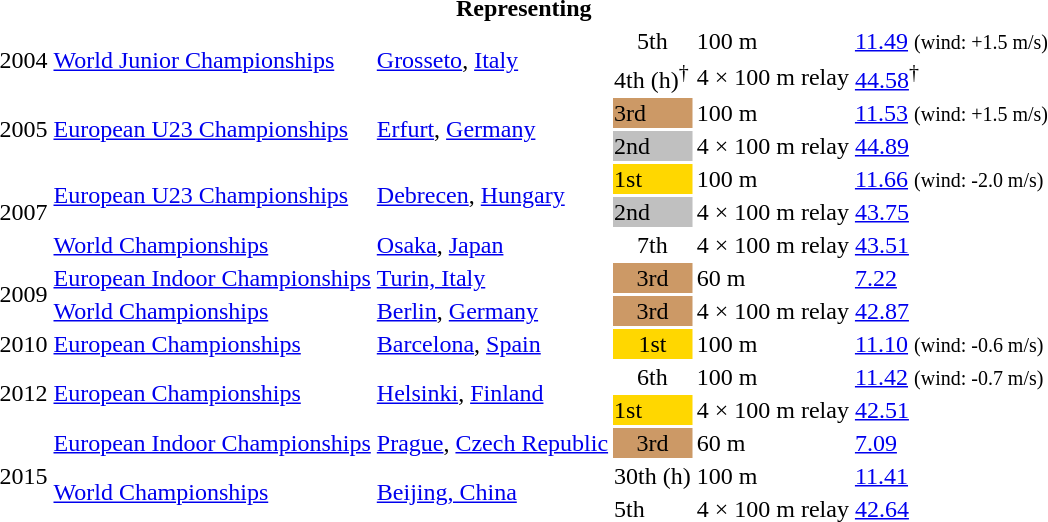<table>
<tr>
<th colspan="6">Representing </th>
</tr>
<tr>
<td rowspan=2>2004</td>
<td rowspan=2><a href='#'>World Junior Championships</a></td>
<td rowspan=2><a href='#'>Grosseto</a>, <a href='#'>Italy</a></td>
<td align="center">5th</td>
<td>100 m</td>
<td><a href='#'>11.49</a> <small>(wind: +1.5 m/s)</small></td>
</tr>
<tr>
<td>4th (h)<sup>†</sup></td>
<td>4 × 100 m relay</td>
<td><a href='#'>44.58</a><sup>†</sup></td>
</tr>
<tr>
<td rowspan=2>2005</td>
<td rowspan=2><a href='#'>European U23 Championships</a></td>
<td rowspan=2><a href='#'>Erfurt</a>, <a href='#'>Germany</a></td>
<td bgcolor="cc9966">3rd</td>
<td>100 m</td>
<td><a href='#'>11.53</a> <small>(wind: +1.5 m/s)</small></td>
</tr>
<tr>
<td bgcolor=silver>2nd</td>
<td>4 × 100 m relay</td>
<td><a href='#'>44.89</a></td>
</tr>
<tr>
<td rowspan=3>2007</td>
<td rowspan=2><a href='#'>European U23 Championships</a></td>
<td rowspan=2><a href='#'>Debrecen</a>, <a href='#'>Hungary</a></td>
<td bgcolor=gold>1st</td>
<td>100 m</td>
<td><a href='#'>11.66</a> <small>(wind: -2.0 m/s)</small></td>
</tr>
<tr>
<td bgcolor=silver>2nd</td>
<td>4 × 100 m relay</td>
<td><a href='#'>43.75</a></td>
</tr>
<tr>
<td><a href='#'>World Championships</a></td>
<td><a href='#'>Osaka</a>, <a href='#'>Japan</a></td>
<td align="center">7th</td>
<td>4 × 100 m relay</td>
<td><a href='#'>43.51</a></td>
</tr>
<tr>
<td rowspan=2>2009</td>
<td><a href='#'>European Indoor Championships</a></td>
<td><a href='#'>Turin, Italy</a></td>
<td bgcolor="cc9966" align="center">3rd</td>
<td>60 m</td>
<td><a href='#'>7.22</a></td>
</tr>
<tr>
<td><a href='#'>World Championships</a></td>
<td><a href='#'>Berlin</a>, <a href='#'>Germany</a></td>
<td bgcolor="cc9966" align="center">3rd</td>
<td>4 × 100 m relay</td>
<td><a href='#'>42.87</a></td>
</tr>
<tr>
<td>2010</td>
<td><a href='#'>European Championships</a></td>
<td><a href='#'>Barcelona</a>, <a href='#'>Spain</a></td>
<td bgcolor="gold" align="center">1st</td>
<td>100 m</td>
<td><a href='#'>11.10</a> <small>(wind: -0.6 m/s)</small></td>
</tr>
<tr>
<td rowspan=2>2012</td>
<td rowspan=2><a href='#'>European Championships</a></td>
<td rowspan=2><a href='#'>Helsinki</a>, <a href='#'>Finland</a></td>
<td align="center">6th</td>
<td>100 m</td>
<td><a href='#'>11.42</a> <small>(wind: -0.7 m/s)</small></td>
</tr>
<tr>
<td bgcolor=gold>1st</td>
<td>4 × 100 m relay</td>
<td><a href='#'>42.51</a></td>
</tr>
<tr>
<td rowspan=3>2015</td>
<td><a href='#'>European Indoor Championships</a></td>
<td><a href='#'>Prague</a>, <a href='#'>Czech Republic</a></td>
<td bgcolor="cc9966" align="center">3rd</td>
<td>60 m</td>
<td><a href='#'>7.09</a></td>
</tr>
<tr>
<td rowspan=2><a href='#'>World Championships</a></td>
<td rowspan=2><a href='#'>Beijing, China</a></td>
<td>30th (h)</td>
<td>100 m</td>
<td><a href='#'>11.41</a></td>
</tr>
<tr>
<td>5th</td>
<td>4 × 100 m relay</td>
<td><a href='#'>42.64</a></td>
</tr>
</table>
